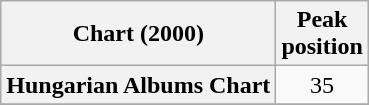<table class="wikitable sortable plainrowheaders">
<tr>
<th>Chart (2000)</th>
<th>Peak<br>position</th>
</tr>
<tr>
<th scope="row">Hungarian Albums Chart</th>
<td align="center">35</td>
</tr>
<tr>
</tr>
</table>
